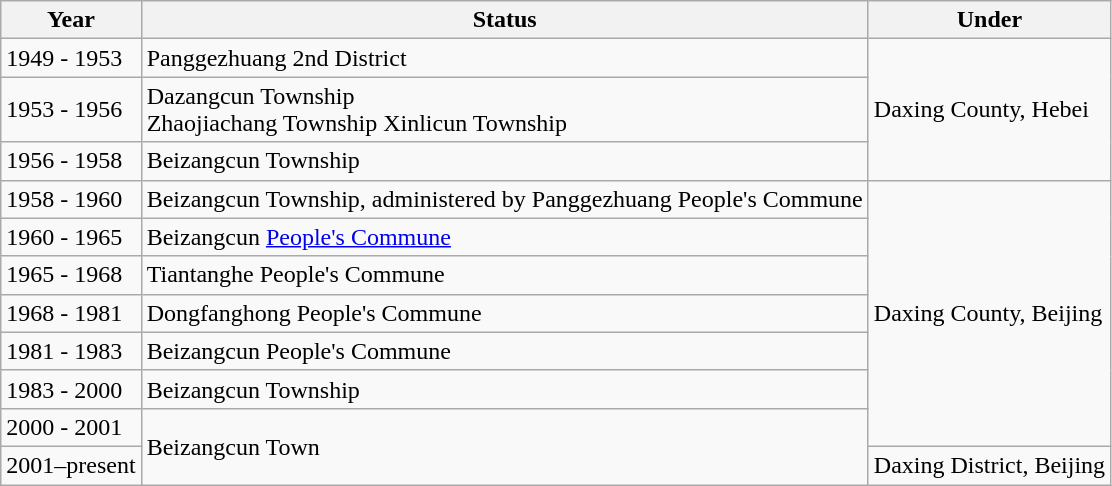<table class="wikitable">
<tr>
<th>Year</th>
<th>Status</th>
<th>Under</th>
</tr>
<tr>
<td>1949 - 1953</td>
<td>Panggezhuang 2nd District</td>
<td rowspan="3">Daxing County, Hebei</td>
</tr>
<tr>
<td>1953 - 1956</td>
<td>Dazangcun Township<br>Zhaojiachang Township
Xinlicun Township</td>
</tr>
<tr>
<td>1956 - 1958</td>
<td>Beizangcun Township</td>
</tr>
<tr>
<td>1958 - 1960</td>
<td>Beizangcun Township, administered by Panggezhuang People's Commune</td>
<td rowspan="7">Daxing County, Beijing</td>
</tr>
<tr>
<td>1960 - 1965</td>
<td>Beizangcun <a href='#'>People's Commune</a></td>
</tr>
<tr>
<td>1965 - 1968</td>
<td>Tiantanghe People's Commune</td>
</tr>
<tr>
<td>1968 - 1981</td>
<td>Dongfanghong People's Commune</td>
</tr>
<tr>
<td>1981 - 1983</td>
<td>Beizangcun People's Commune</td>
</tr>
<tr>
<td>1983 - 2000</td>
<td>Beizangcun Township</td>
</tr>
<tr>
<td>2000 - 2001</td>
<td rowspan="2">Beizangcun Town</td>
</tr>
<tr>
<td>2001–present</td>
<td>Daxing District, Beijing</td>
</tr>
</table>
